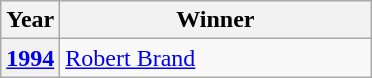<table class="wikitable">
<tr>
<th>Year</th>
<th Width=200>Winner</th>
</tr>
<tr>
<th><a href='#'>1994</a></th>
<td> <a href='#'>Robert Brand</a></td>
</tr>
</table>
